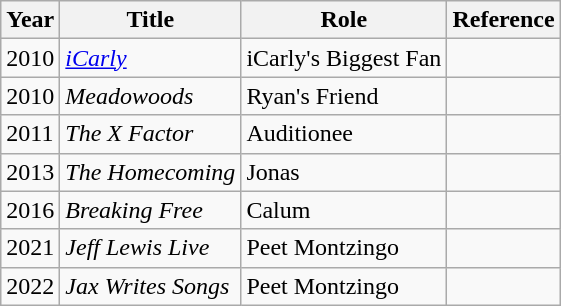<table class="wikitable sortable">
<tr>
<th>Year</th>
<th>Title</th>
<th>Role</th>
<th>Reference</th>
</tr>
<tr>
<td>2010</td>
<td><em><a href='#'>iCarly</a></em></td>
<td>iCarly's Biggest Fan</td>
<td></td>
</tr>
<tr>
<td>2010</td>
<td><em>Meadowoods</em></td>
<td>Ryan's Friend</td>
<td></td>
</tr>
<tr>
<td>2011</td>
<td><em>The X Factor</em></td>
<td>Auditionee</td>
<td></td>
</tr>
<tr>
<td>2013</td>
<td><em>The Homecoming</em></td>
<td>Jonas</td>
<td></td>
</tr>
<tr>
<td>2016</td>
<td><em>Breaking Free</em></td>
<td>Calum</td>
<td></td>
</tr>
<tr>
<td>2021</td>
<td><em>Jeff Lewis Live</em></td>
<td>Peet Montzingo</td>
<td></td>
</tr>
<tr>
<td>2022</td>
<td><em>Jax Writes Songs</em></td>
<td>Peet Montzingo</td>
<td></td>
</tr>
</table>
